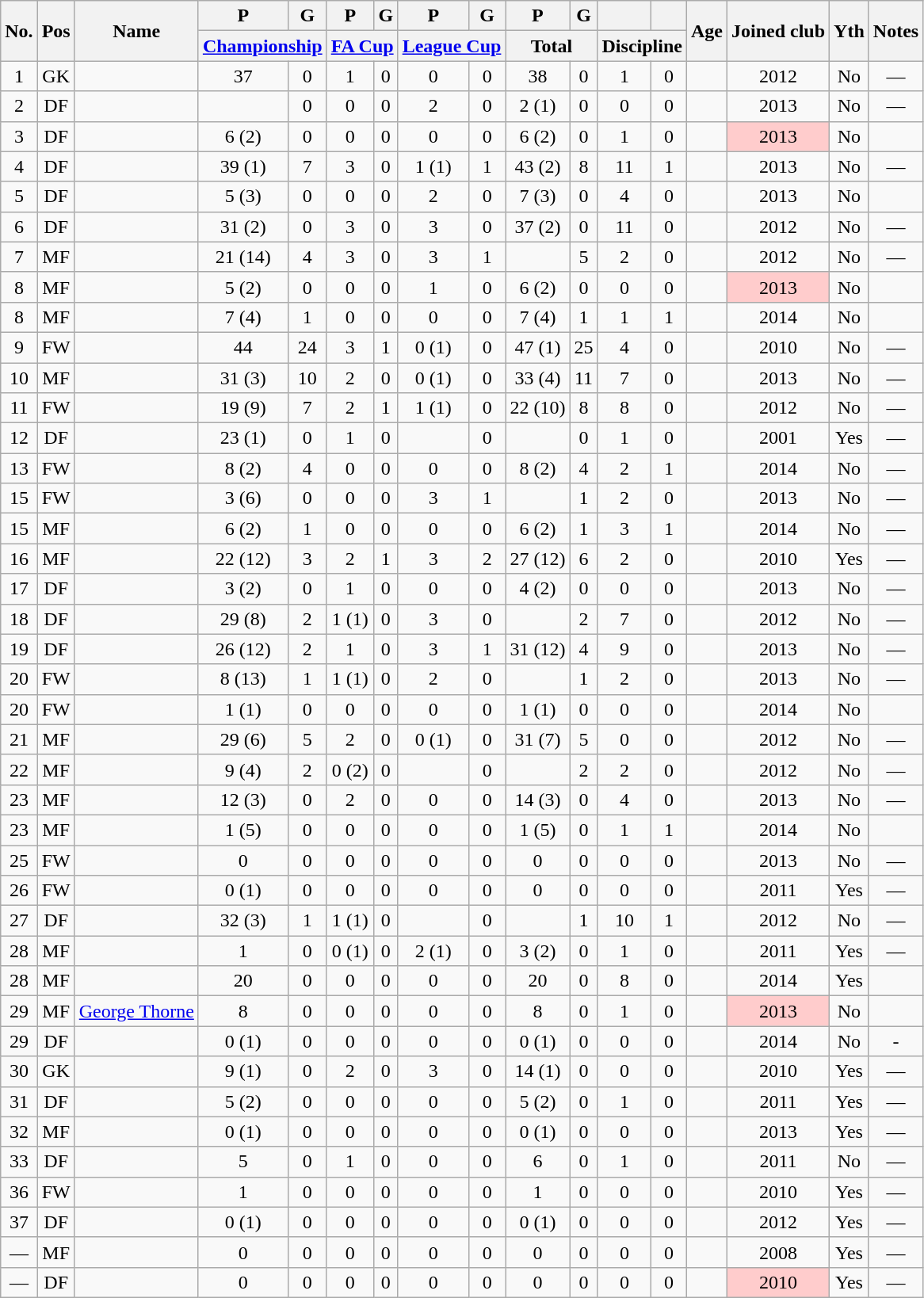<table class="wikitable sortable" style="text-align:center">
<tr>
<th rowspan=2>No.</th>
<th rowspan=2>Pos</th>
<th rowspan=2>Name</th>
<th>P</th>
<th>G</th>
<th>P</th>
<th>G</th>
<th>P</th>
<th>G</th>
<th>P</th>
<th>G</th>
<th></th>
<th></th>
<th rowspan=2>Age</th>
<th rowspan=2>Joined club</th>
<th rowspan=2>Yth</th>
<th rowspan=2 class="unsortable">Notes</th>
</tr>
<tr class="unsortable">
<th colspan=2><a href='#'>Championship</a></th>
<th colspan=2><a href='#'>FA Cup</a></th>
<th colspan=2><a href='#'>League Cup</a></th>
<th colspan=2>Total</th>
<th colspan=2>Discipline</th>
</tr>
<tr>
<td>1</td>
<td>GK</td>
<td align="left"></td>
<td>37</td>
<td>0</td>
<td>1</td>
<td>0</td>
<td>0</td>
<td>0</td>
<td>38</td>
<td>0</td>
<td>1</td>
<td>0</td>
<td></td>
<td>2012</td>
<td>No</td>
<td>—</td>
</tr>
<tr>
<td>2</td>
<td>DF</td>
<td align="left"></td>
<td></td>
<td>0</td>
<td>0</td>
<td>0</td>
<td>2</td>
<td>0</td>
<td>2 (1)</td>
<td>0</td>
<td>0</td>
<td>0</td>
<td></td>
<td>2013</td>
<td>No</td>
<td>—</td>
</tr>
<tr>
<td>3</td>
<td>DF</td>
<td align="left"></td>
<td>6 (2)</td>
<td>0</td>
<td>0</td>
<td>0</td>
<td>0</td>
<td>0</td>
<td>6 (2)</td>
<td>0</td>
<td>1</td>
<td>0</td>
<td></td>
<td bgcolor=#FFCCCC>2013</td>
<td>No</td>
<td></td>
</tr>
<tr>
<td>4</td>
<td>DF</td>
<td align="left"></td>
<td>39 (1)</td>
<td>7</td>
<td>3</td>
<td>0</td>
<td>1 (1)</td>
<td>1</td>
<td>43 (2)</td>
<td>8</td>
<td>11</td>
<td>1</td>
<td></td>
<td>2013</td>
<td>No</td>
<td>—</td>
</tr>
<tr>
<td>5</td>
<td>DF</td>
<td align="left"></td>
<td>5 (3)</td>
<td>0</td>
<td>0</td>
<td>0</td>
<td>2</td>
<td>0</td>
<td>7 (3)</td>
<td>0</td>
<td>4</td>
<td>0</td>
<td></td>
<td>2013</td>
<td>No</td>
<td></td>
</tr>
<tr>
<td>6</td>
<td>DF</td>
<td align="left"></td>
<td>31 (2)</td>
<td>0</td>
<td>3</td>
<td>0</td>
<td>3</td>
<td>0</td>
<td>37 (2)</td>
<td>0</td>
<td>11</td>
<td>0</td>
<td></td>
<td>2012</td>
<td>No</td>
<td>—</td>
</tr>
<tr>
<td>7</td>
<td>MF</td>
<td align="left"></td>
<td>21 (14)</td>
<td>4</td>
<td>3</td>
<td>0</td>
<td>3</td>
<td>1</td>
<td></td>
<td>5</td>
<td>2</td>
<td>0</td>
<td></td>
<td>2012</td>
<td>No</td>
<td>—</td>
</tr>
<tr>
<td>8</td>
<td>MF</td>
<td align="left"></td>
<td>5 (2)</td>
<td>0</td>
<td>0</td>
<td>0</td>
<td>1</td>
<td>0</td>
<td>6 (2)</td>
<td>0</td>
<td>0</td>
<td>0</td>
<td></td>
<td bgcolor=#FFCCCC>2013</td>
<td>No</td>
<td></td>
</tr>
<tr>
<td>8</td>
<td>MF</td>
<td align="left"></td>
<td>7 (4)</td>
<td>1</td>
<td>0</td>
<td>0</td>
<td>0</td>
<td>0</td>
<td>7 (4)</td>
<td>1</td>
<td>1</td>
<td>1</td>
<td></td>
<td>2014</td>
<td>No</td>
<td></td>
</tr>
<tr>
<td>9</td>
<td>FW</td>
<td align="left"></td>
<td>44</td>
<td>24</td>
<td>3</td>
<td>1</td>
<td>0 (1)</td>
<td>0</td>
<td>47 (1)</td>
<td>25</td>
<td>4</td>
<td>0</td>
<td></td>
<td>2010</td>
<td>No</td>
<td>—</td>
</tr>
<tr>
<td>10</td>
<td>MF</td>
<td align="left"></td>
<td>31 (3)</td>
<td>10</td>
<td>2</td>
<td>0</td>
<td>0 (1)</td>
<td>0</td>
<td>33 (4)</td>
<td>11</td>
<td>7</td>
<td>0</td>
<td></td>
<td>2013</td>
<td>No</td>
<td>—</td>
</tr>
<tr>
<td>11</td>
<td>FW</td>
<td align="left"></td>
<td>19 (9)</td>
<td>7</td>
<td>2</td>
<td>1</td>
<td>1 (1)</td>
<td>0</td>
<td>22 (10)</td>
<td>8</td>
<td>8</td>
<td>0</td>
<td></td>
<td>2012</td>
<td>No</td>
<td>—</td>
</tr>
<tr>
<td>12</td>
<td>DF</td>
<td align="left"></td>
<td>23 (1)</td>
<td>0</td>
<td>1</td>
<td>0</td>
<td></td>
<td>0</td>
<td></td>
<td>0</td>
<td>1</td>
<td>0</td>
<td></td>
<td>2001</td>
<td>Yes</td>
<td>—</td>
</tr>
<tr>
<td>13</td>
<td>FW</td>
<td align="left"></td>
<td>8 (2)</td>
<td>4</td>
<td>0</td>
<td>0</td>
<td>0</td>
<td>0</td>
<td>8 (2)</td>
<td>4</td>
<td>2</td>
<td>1</td>
<td></td>
<td>2014</td>
<td>No</td>
<td>—</td>
</tr>
<tr>
<td>15</td>
<td>FW</td>
<td align="left"></td>
<td>3 (6)</td>
<td>0</td>
<td>0</td>
<td>0</td>
<td>3</td>
<td>1</td>
<td></td>
<td>1</td>
<td>2</td>
<td>0</td>
<td></td>
<td>2013</td>
<td>No</td>
<td>—</td>
</tr>
<tr>
<td>15</td>
<td>MF</td>
<td align="left"></td>
<td>6 (2)</td>
<td>1</td>
<td>0</td>
<td>0</td>
<td>0</td>
<td>0</td>
<td>6 (2)</td>
<td>1</td>
<td>3</td>
<td>1</td>
<td></td>
<td>2014</td>
<td>No</td>
<td>—</td>
</tr>
<tr>
<td>16</td>
<td>MF</td>
<td align="left"></td>
<td>22 (12)</td>
<td>3</td>
<td>2</td>
<td>1</td>
<td>3</td>
<td>2</td>
<td>27 (12)</td>
<td>6</td>
<td>2</td>
<td>0</td>
<td></td>
<td>2010</td>
<td>Yes</td>
<td>—</td>
</tr>
<tr>
<td>17</td>
<td>DF</td>
<td align="left"></td>
<td>3 (2)</td>
<td>0</td>
<td>1</td>
<td>0</td>
<td>0</td>
<td>0</td>
<td>4 (2)</td>
<td>0</td>
<td>0</td>
<td>0</td>
<td></td>
<td>2013</td>
<td>No</td>
<td>—</td>
</tr>
<tr>
<td>18</td>
<td>DF</td>
<td align="left"></td>
<td>29 (8)</td>
<td>2</td>
<td>1 (1)</td>
<td>0</td>
<td>3</td>
<td>0</td>
<td></td>
<td>2</td>
<td>7</td>
<td>0</td>
<td></td>
<td>2012</td>
<td>No</td>
<td>—</td>
</tr>
<tr>
<td>19</td>
<td>DF</td>
<td align="left"></td>
<td>26 (12)</td>
<td>2</td>
<td>1</td>
<td>0</td>
<td>3</td>
<td>1</td>
<td>31 (12)</td>
<td>4</td>
<td>9</td>
<td>0</td>
<td></td>
<td>2013</td>
<td>No</td>
<td>—</td>
</tr>
<tr>
<td>20</td>
<td>FW</td>
<td align="left"></td>
<td>8 (13)</td>
<td>1</td>
<td>1 (1)</td>
<td>0</td>
<td>2</td>
<td>0</td>
<td></td>
<td>1</td>
<td>2</td>
<td>0</td>
<td></td>
<td>2013</td>
<td>No</td>
<td>—</td>
</tr>
<tr>
<td>20</td>
<td>FW</td>
<td align="left"></td>
<td>1 (1)</td>
<td>0</td>
<td>0</td>
<td>0</td>
<td>0</td>
<td>0</td>
<td>1 (1)</td>
<td>0</td>
<td>0</td>
<td>0</td>
<td></td>
<td>2014</td>
<td>No</td>
<td></td>
</tr>
<tr>
<td>21</td>
<td>MF</td>
<td align="left"></td>
<td>29 (6)</td>
<td>5</td>
<td>2</td>
<td>0</td>
<td>0 (1)</td>
<td>0</td>
<td>31 (7)</td>
<td>5</td>
<td>0</td>
<td>0</td>
<td></td>
<td>2012</td>
<td>No</td>
<td>—</td>
</tr>
<tr>
<td>22</td>
<td>MF</td>
<td align="left"></td>
<td>9 (4)</td>
<td>2</td>
<td>0 (2)</td>
<td>0</td>
<td></td>
<td>0</td>
<td></td>
<td>2</td>
<td>2</td>
<td>0</td>
<td></td>
<td>2012</td>
<td>No</td>
<td>—</td>
</tr>
<tr>
<td>23</td>
<td>MF</td>
<td align="left"></td>
<td>12 (3)</td>
<td>0</td>
<td>2</td>
<td>0</td>
<td>0</td>
<td>0</td>
<td>14 (3)</td>
<td>0</td>
<td>4</td>
<td>0</td>
<td></td>
<td>2013</td>
<td>No</td>
<td>—</td>
</tr>
<tr>
<td>23</td>
<td>MF</td>
<td align="left"></td>
<td>1 (5)</td>
<td>0</td>
<td>0</td>
<td>0</td>
<td>0</td>
<td>0</td>
<td>1 (5)</td>
<td>0</td>
<td>1</td>
<td>1</td>
<td></td>
<td>2014</td>
<td>No</td>
<td></td>
</tr>
<tr>
<td>25</td>
<td>FW</td>
<td align="left"></td>
<td>0</td>
<td>0</td>
<td>0</td>
<td>0</td>
<td>0</td>
<td>0</td>
<td>0</td>
<td>0</td>
<td>0</td>
<td>0</td>
<td></td>
<td>2013</td>
<td>No</td>
<td>—</td>
</tr>
<tr>
<td>26</td>
<td>FW</td>
<td align="left"></td>
<td>0 (1)</td>
<td>0</td>
<td>0</td>
<td>0</td>
<td>0</td>
<td>0</td>
<td>0</td>
<td>0</td>
<td>0</td>
<td>0</td>
<td></td>
<td>2011</td>
<td>Yes</td>
<td>—</td>
</tr>
<tr>
<td>27</td>
<td>DF</td>
<td align="left"></td>
<td>32 (3)</td>
<td>1</td>
<td>1 (1)</td>
<td>0</td>
<td></td>
<td>0</td>
<td></td>
<td>1</td>
<td>10</td>
<td>1</td>
<td></td>
<td>2012</td>
<td>No</td>
<td>—</td>
</tr>
<tr>
<td>28</td>
<td>MF</td>
<td align="left"></td>
<td>1</td>
<td>0</td>
<td>0 (1)</td>
<td>0</td>
<td>2 (1)</td>
<td>0</td>
<td>3 (2)</td>
<td>0</td>
<td>1</td>
<td>0</td>
<td></td>
<td>2011</td>
<td>Yes</td>
<td>—</td>
</tr>
<tr>
<td>28</td>
<td>MF</td>
<td align="left"></td>
<td>20</td>
<td>0</td>
<td>0</td>
<td>0</td>
<td>0</td>
<td>0</td>
<td>20</td>
<td>0</td>
<td>8</td>
<td>0</td>
<td></td>
<td>2014</td>
<td>Yes</td>
<td></td>
</tr>
<tr>
<td>29</td>
<td>MF</td>
<td align="left"><a href='#'>George Thorne</a></td>
<td>8</td>
<td>0</td>
<td>0</td>
<td>0</td>
<td>0</td>
<td>0</td>
<td>8</td>
<td>0</td>
<td>1</td>
<td>0</td>
<td></td>
<td bgcolor=#FFCCCC>2013</td>
<td>No</td>
<td></td>
</tr>
<tr>
<td>29</td>
<td>DF</td>
<td align="left"></td>
<td>0 (1)</td>
<td>0</td>
<td>0</td>
<td>0</td>
<td>0</td>
<td>0</td>
<td>0 (1)</td>
<td>0</td>
<td>0</td>
<td>0</td>
<td></td>
<td>2014</td>
<td>No</td>
<td>-</td>
</tr>
<tr>
<td>30</td>
<td>GK</td>
<td align="left"></td>
<td>9 (1)</td>
<td>0</td>
<td>2</td>
<td>0</td>
<td>3</td>
<td>0</td>
<td>14 (1)</td>
<td>0</td>
<td>0</td>
<td>0</td>
<td></td>
<td>2010</td>
<td>Yes</td>
<td>—</td>
</tr>
<tr>
<td>31</td>
<td>DF</td>
<td align="left"></td>
<td>5 (2)</td>
<td>0</td>
<td>0</td>
<td>0</td>
<td>0</td>
<td>0</td>
<td>5 (2)</td>
<td>0</td>
<td>1</td>
<td>0</td>
<td></td>
<td>2011</td>
<td>Yes</td>
<td>—</td>
</tr>
<tr>
<td>32</td>
<td>MF</td>
<td align="left"></td>
<td>0 (1)</td>
<td>0</td>
<td>0</td>
<td>0</td>
<td>0</td>
<td>0</td>
<td>0 (1)</td>
<td>0</td>
<td>0</td>
<td>0</td>
<td></td>
<td>2013</td>
<td>Yes</td>
<td>—</td>
</tr>
<tr>
<td>33</td>
<td>DF</td>
<td align="left"></td>
<td>5</td>
<td>0</td>
<td>1</td>
<td>0</td>
<td>0</td>
<td>0</td>
<td>6</td>
<td>0</td>
<td>1</td>
<td>0</td>
<td></td>
<td>2011</td>
<td>No</td>
<td>—</td>
</tr>
<tr>
<td>36</td>
<td>FW</td>
<td align=left></td>
<td>1</td>
<td>0</td>
<td>0</td>
<td>0</td>
<td>0</td>
<td>0</td>
<td>1</td>
<td>0</td>
<td>0</td>
<td>0</td>
<td></td>
<td>2010</td>
<td>Yes</td>
<td>—</td>
</tr>
<tr>
<td>37</td>
<td>DF</td>
<td align=left></td>
<td>0 (1)</td>
<td>0</td>
<td>0</td>
<td>0</td>
<td>0</td>
<td>0</td>
<td>0 (1)</td>
<td>0</td>
<td>0</td>
<td>0</td>
<td></td>
<td>2012</td>
<td>Yes</td>
<td>—</td>
</tr>
<tr>
<td>—</td>
<td>MF</td>
<td align=left></td>
<td>0</td>
<td>0</td>
<td>0</td>
<td>0</td>
<td>0</td>
<td>0</td>
<td>0</td>
<td>0</td>
<td>0</td>
<td>0</td>
<td></td>
<td>2008</td>
<td>Yes</td>
<td>—</td>
</tr>
<tr>
<td>—</td>
<td>DF</td>
<td align=left></td>
<td>0</td>
<td>0</td>
<td>0</td>
<td>0</td>
<td>0</td>
<td>0</td>
<td>0</td>
<td>0</td>
<td>0</td>
<td>0</td>
<td></td>
<td bgcolor=#FFCCCC>2010</td>
<td>Yes</td>
<td>—</td>
</tr>
</table>
